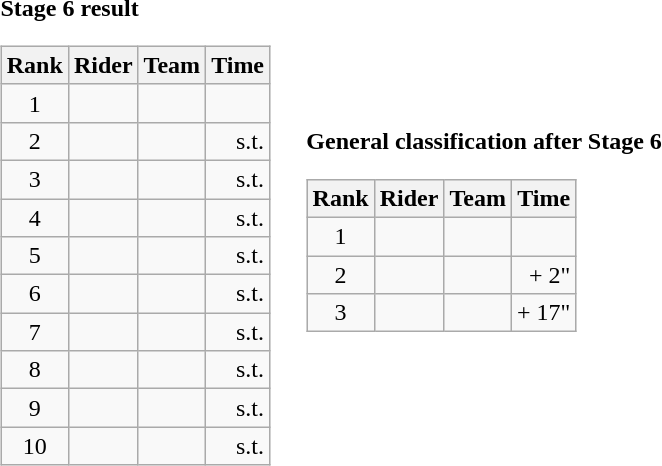<table>
<tr>
<td><strong>Stage 6 result</strong><br><table class="wikitable">
<tr>
<th scope="col">Rank</th>
<th scope="col">Rider</th>
<th scope="col">Team</th>
<th scope="col">Time</th>
</tr>
<tr>
<td style="text-align:center;">1</td>
<td></td>
<td></td>
<td style="text-align:right;"></td>
</tr>
<tr>
<td style="text-align:center;">2</td>
<td></td>
<td></td>
<td style="text-align:right;">s.t.</td>
</tr>
<tr>
<td style="text-align:center;">3</td>
<td></td>
<td></td>
<td style="text-align:right;">s.t.</td>
</tr>
<tr>
<td style="text-align:center;">4</td>
<td></td>
<td></td>
<td style="text-align:right;">s.t.</td>
</tr>
<tr>
<td style="text-align:center;">5</td>
<td></td>
<td></td>
<td style="text-align:right;">s.t.</td>
</tr>
<tr>
<td style="text-align:center;">6</td>
<td></td>
<td></td>
<td style="text-align:right;">s.t.</td>
</tr>
<tr>
<td style="text-align:center;">7</td>
<td></td>
<td></td>
<td style="text-align:right;">s.t.</td>
</tr>
<tr>
<td style="text-align:center;">8</td>
<td></td>
<td></td>
<td style="text-align:right;">s.t.</td>
</tr>
<tr>
<td style="text-align:center;">9</td>
<td></td>
<td></td>
<td style="text-align:right;">s.t.</td>
</tr>
<tr>
<td style="text-align:center;">10</td>
<td></td>
<td></td>
<td style="text-align:right;">s.t.</td>
</tr>
</table>
</td>
<td></td>
<td><strong>General classification after Stage 6</strong><br><table class="wikitable">
<tr>
<th scope="col">Rank</th>
<th scope="col">Rider</th>
<th scope="col">Team</th>
<th scope="col">Time</th>
</tr>
<tr>
<td style="text-align:center;">1</td>
<td></td>
<td></td>
<td style="text-align:right;"></td>
</tr>
<tr>
<td style="text-align:center;">2</td>
<td></td>
<td></td>
<td style="text-align:right;">+ 2"</td>
</tr>
<tr>
<td style="text-align:center;">3</td>
<td></td>
<td></td>
<td style="text-align:right;">+ 17"</td>
</tr>
</table>
</td>
</tr>
</table>
